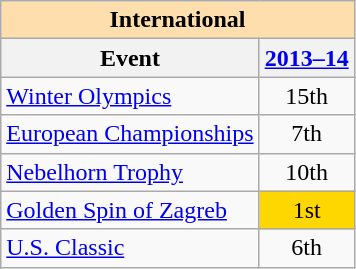<table class="wikitable" style="text-align:center">
<tr>
<th style="background-color: #ffdead; " colspan=2 align=center>International</th>
</tr>
<tr>
<th>Event</th>
<th><a href='#'>2013–14</a></th>
</tr>
<tr>
<td align=left><a href='#'>Winter Olympics</a></td>
<td>15th</td>
</tr>
<tr>
<td align=left><a href='#'>European Championships</a></td>
<td>7th</td>
</tr>
<tr>
<td align=left><a href='#'>Nebelhorn Trophy</a></td>
<td>10th</td>
</tr>
<tr>
<td align=left><a href='#'>Golden Spin of Zagreb</a></td>
<td bgcolor=gold>1st</td>
</tr>
<tr>
<td align=left><a href='#'>U.S. Classic</a></td>
<td>6th</td>
</tr>
</table>
